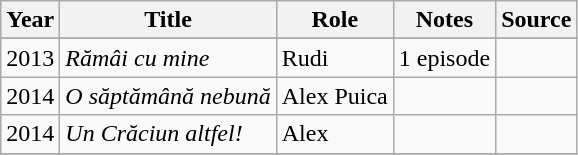<table class="wikitable sortable" >
<tr>
<th>Year</th>
<th>Title</th>
<th>Role</th>
<th class="unsortable">Notes </th>
<th class="unsortable">Source </th>
</tr>
<tr>
</tr>
<tr>
<td>2013</td>
<td><em>Rămâi cu mine</em></td>
<td>Rudi</td>
<td>1 episode</td>
<td></td>
</tr>
<tr>
<td>2014</td>
<td><em>O săptămână nebună</em></td>
<td>Alex Puica</td>
<td></td>
<td></td>
</tr>
<tr>
<td>2014</td>
<td><em>Un Crăciun altfel!</em></td>
<td>Alex</td>
<td></td>
<td></td>
</tr>
<tr>
</tr>
</table>
